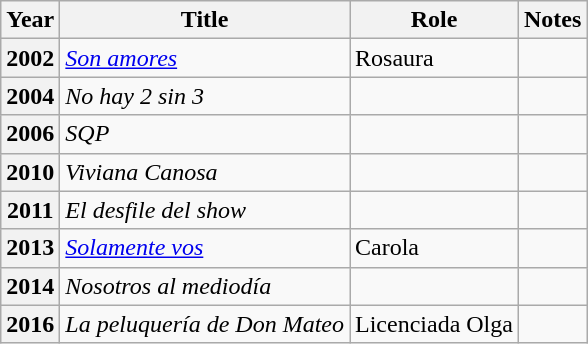<table class="wikitable plainrowheaders sortable">
<tr>
<th scope="col">Year</th>
<th scope="col">Title</th>
<th scope="col" class="unsortable">Role</th>
<th scope="col" class="unsortable">Notes</th>
</tr>
<tr>
<th scope="row">2002</th>
<td><em><a href='#'>Son amores</a></em></td>
<td>Rosaura</td>
<td></td>
</tr>
<tr>
<th scope="row">2004</th>
<td><em>No hay 2 sin 3</em></td>
<td></td>
<td></td>
</tr>
<tr>
<th scope="row">2006</th>
<td><em>SQP</em></td>
<td></td>
<td></td>
</tr>
<tr>
<th scope="row">2010</th>
<td><em>Viviana Canosa</em></td>
<td></td>
<td></td>
</tr>
<tr>
<th scope="row">2011</th>
<td data-sort-value="Desfile del show, El"><em>El desfile del show</em></td>
<td></td>
<td></td>
</tr>
<tr>
<th scope="row">2013</th>
<td><em><a href='#'>Solamente vos</a></em></td>
<td>Carola</td>
<td></td>
</tr>
<tr>
<th scope="row">2014</th>
<td><em>Nosotros al mediodía</em></td>
<td></td>
<td></td>
</tr>
<tr>
<th scope="row">2016</th>
<td><em>La peluquería de Don Mateo</em></td>
<td>Licenciada Olga</td>
<td></td>
</tr>
</table>
